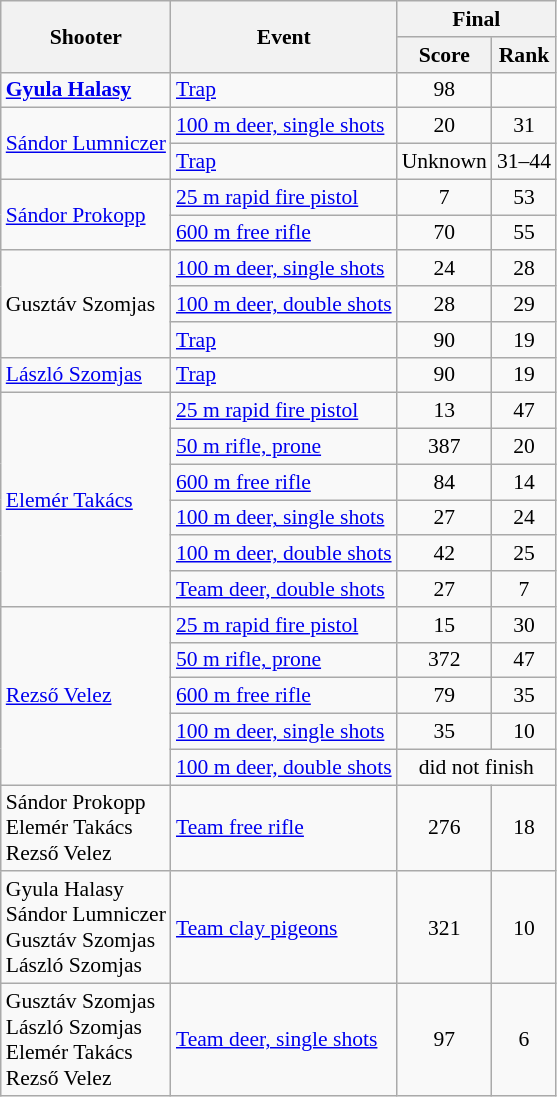<table class=wikitable style="font-size:90%">
<tr>
<th rowspan=2>Shooter</th>
<th rowspan=2>Event</th>
<th colspan=2>Final</th>
</tr>
<tr>
<th>Score</th>
<th>Rank</th>
</tr>
<tr>
<td><strong><a href='#'>Gyula Halasy</a></strong></td>
<td><a href='#'>Trap</a></td>
<td align=center>98</td>
<td align=center></td>
</tr>
<tr>
<td rowspan=2><a href='#'>Sándor Lumniczer</a></td>
<td><a href='#'>100 m deer, single shots</a></td>
<td align=center>20</td>
<td align=center>31</td>
</tr>
<tr>
<td><a href='#'>Trap</a></td>
<td align=center>Unknown</td>
<td align=center>31–44</td>
</tr>
<tr>
<td rowspan=2><a href='#'>Sándor Prokopp</a></td>
<td><a href='#'>25 m rapid fire pistol</a></td>
<td align=center>7</td>
<td align=center>53</td>
</tr>
<tr>
<td><a href='#'>600 m free rifle</a></td>
<td align=center>70</td>
<td align=center>55</td>
</tr>
<tr>
<td rowspan=3>Gusztáv Szomjas</td>
<td><a href='#'>100 m deer, single shots</a></td>
<td align=center>24</td>
<td align=center>28</td>
</tr>
<tr>
<td><a href='#'>100 m deer, double shots</a></td>
<td align=center>28</td>
<td align=center>29</td>
</tr>
<tr>
<td><a href='#'>Trap</a></td>
<td align=center>90</td>
<td align=center>19</td>
</tr>
<tr>
<td><a href='#'>László Szomjas</a></td>
<td><a href='#'>Trap</a></td>
<td align=center>90</td>
<td align=center>19</td>
</tr>
<tr>
<td rowspan=6><a href='#'>Elemér Takács</a></td>
<td><a href='#'>25 m rapid fire pistol</a></td>
<td align=center>13</td>
<td align=center>47</td>
</tr>
<tr>
<td><a href='#'>50 m rifle, prone</a></td>
<td align=center>387</td>
<td align=center>20</td>
</tr>
<tr>
<td><a href='#'>600 m free rifle</a></td>
<td align=center>84</td>
<td align=center>14</td>
</tr>
<tr>
<td><a href='#'>100 m deer, single shots</a></td>
<td align=center>27</td>
<td align=center>24</td>
</tr>
<tr>
<td><a href='#'>100 m deer, double shots</a></td>
<td align=center>42</td>
<td align=center>25</td>
</tr>
<tr>
<td><a href='#'>Team deer, double shots</a></td>
<td align=center>27</td>
<td align=center>7</td>
</tr>
<tr>
<td rowspan=5><a href='#'>Rezső Velez</a></td>
<td><a href='#'>25 m rapid fire pistol</a></td>
<td align=center>15</td>
<td align=center>30</td>
</tr>
<tr>
<td><a href='#'>50 m rifle, prone</a></td>
<td align=center>372</td>
<td align=center>47</td>
</tr>
<tr>
<td><a href='#'>600 m free rifle</a></td>
<td align=center>79</td>
<td align=center>35</td>
</tr>
<tr>
<td><a href='#'>100 m deer, single shots</a></td>
<td align=center>35</td>
<td align=center>10</td>
</tr>
<tr>
<td><a href='#'>100 m deer, double shots</a></td>
<td align=center colspan=2>did not finish</td>
</tr>
<tr>
<td>Sándor Prokopp <br> Elemér Takács <br> Rezső Velez</td>
<td><a href='#'>Team free rifle</a></td>
<td align=center>276</td>
<td align=center>18</td>
</tr>
<tr>
<td>Gyula Halasy <br> Sándor Lumniczer <br> Gusztáv Szomjas <br> László Szomjas</td>
<td><a href='#'>Team clay pigeons</a></td>
<td align=center>321</td>
<td align=center>10</td>
</tr>
<tr>
<td>Gusztáv Szomjas <br> László Szomjas <br> Elemér Takács <br> Rezső Velez</td>
<td><a href='#'>Team deer, single shots</a></td>
<td align=center>97</td>
<td align=center>6</td>
</tr>
</table>
